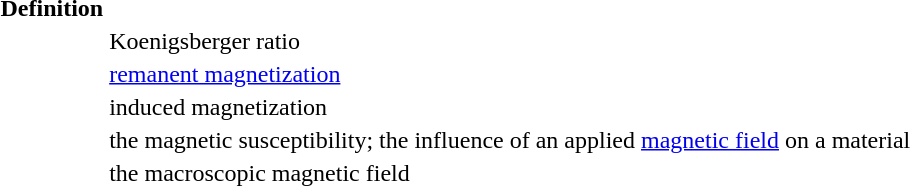<table>
<tr>
<th>Definition</th>
<th></th>
</tr>
<tr>
<td></td>
<td>Koenigsberger ratio</td>
</tr>
<tr>
<td></td>
<td><a href='#'>remanent magnetization</a></td>
</tr>
<tr>
<td></td>
<td>induced magnetization</td>
</tr>
<tr>
<td></td>
<td>the magnetic susceptibility; the influence of an applied <a href='#'>magnetic field</a> on a material</td>
</tr>
<tr>
<td></td>
<td>the macroscopic magnetic field</td>
</tr>
</table>
